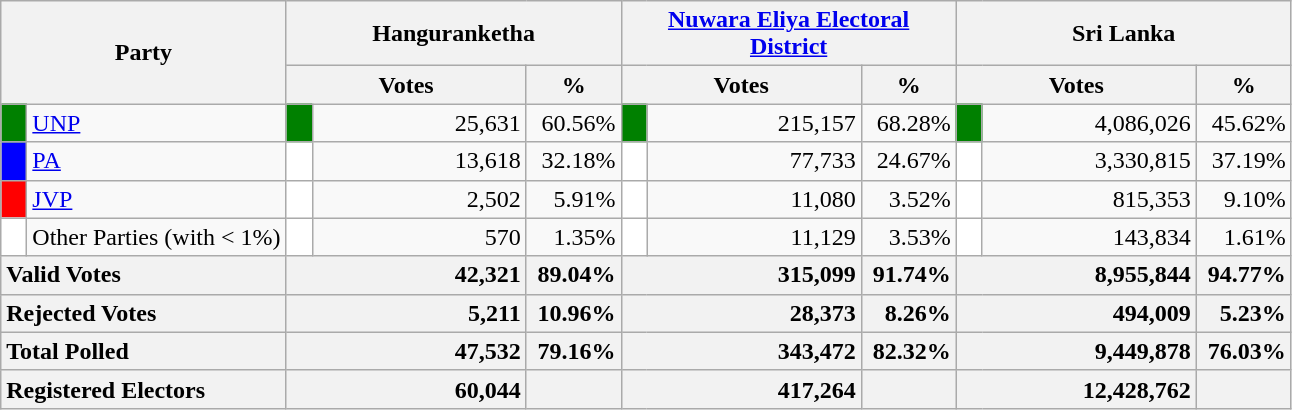<table class="wikitable">
<tr>
<th colspan="2" width="144px"rowspan="2">Party</th>
<th colspan="3" width="216px">Hanguranketha</th>
<th colspan="3" width="216px"><a href='#'>Nuwara Eliya Electoral District</a></th>
<th colspan="3" width="216px">Sri Lanka</th>
</tr>
<tr>
<th colspan="2" width="144px">Votes</th>
<th>%</th>
<th colspan="2" width="144px">Votes</th>
<th>%</th>
<th colspan="2" width="144px">Votes</th>
<th>%</th>
</tr>
<tr>
<td style="background-color:green;" width="10px"></td>
<td style="text-align:left;"><a href='#'>UNP</a></td>
<td style="background-color:green;" width="10px"></td>
<td style="text-align:right;">25,631</td>
<td style="text-align:right;">60.56%</td>
<td style="background-color:green;" width="10px"></td>
<td style="text-align:right;">215,157</td>
<td style="text-align:right;">68.28%</td>
<td style="background-color:green;" width="10px"></td>
<td style="text-align:right;">4,086,026</td>
<td style="text-align:right;">45.62%</td>
</tr>
<tr>
<td style="background-color:blue;" width="10px"></td>
<td style="text-align:left;"><a href='#'>PA</a></td>
<td style="background-color:white;" width="10px"></td>
<td style="text-align:right;">13,618</td>
<td style="text-align:right;">32.18%</td>
<td style="background-color:white;" width="10px"></td>
<td style="text-align:right;">77,733</td>
<td style="text-align:right;">24.67%</td>
<td style="background-color:white;" width="10px"></td>
<td style="text-align:right;">3,330,815</td>
<td style="text-align:right;">37.19%</td>
</tr>
<tr>
<td style="background-color:red;" width="10px"></td>
<td style="text-align:left;"><a href='#'>JVP</a></td>
<td style="background-color:white;" width="10px"></td>
<td style="text-align:right;">2,502</td>
<td style="text-align:right;">5.91%</td>
<td style="background-color:white;" width="10px"></td>
<td style="text-align:right;">11,080</td>
<td style="text-align:right;">3.52%</td>
<td style="background-color:white;" width="10px"></td>
<td style="text-align:right;">815,353</td>
<td style="text-align:right;">9.10%</td>
</tr>
<tr>
<td style="background-color:white;" width="10px"></td>
<td style="text-align:left;">Other Parties (with < 1%)</td>
<td style="background-color:white;" width="10px"></td>
<td style="text-align:right;">570</td>
<td style="text-align:right;">1.35%</td>
<td style="background-color:white;" width="10px"></td>
<td style="text-align:right;">11,129</td>
<td style="text-align:right;">3.53%</td>
<td style="background-color:white;" width="10px"></td>
<td style="text-align:right;">143,834</td>
<td style="text-align:right;">1.61%</td>
</tr>
<tr>
<th colspan="2" width="144px"style="text-align:left;">Valid Votes</th>
<th style="text-align:right;"colspan="2" width="144px">42,321</th>
<th style="text-align:right;">89.04%</th>
<th style="text-align:right;"colspan="2" width="144px">315,099</th>
<th style="text-align:right;">91.74%</th>
<th style="text-align:right;"colspan="2" width="144px">8,955,844</th>
<th style="text-align:right;">94.77%</th>
</tr>
<tr>
<th colspan="2" width="144px"style="text-align:left;">Rejected Votes</th>
<th style="text-align:right;"colspan="2" width="144px">5,211</th>
<th style="text-align:right;">10.96%</th>
<th style="text-align:right;"colspan="2" width="144px">28,373</th>
<th style="text-align:right;">8.26%</th>
<th style="text-align:right;"colspan="2" width="144px">494,009</th>
<th style="text-align:right;">5.23%</th>
</tr>
<tr>
<th colspan="2" width="144px"style="text-align:left;">Total Polled</th>
<th style="text-align:right;"colspan="2" width="144px">47,532</th>
<th style="text-align:right;">79.16%</th>
<th style="text-align:right;"colspan="2" width="144px">343,472</th>
<th style="text-align:right;">82.32%</th>
<th style="text-align:right;"colspan="2" width="144px">9,449,878</th>
<th style="text-align:right;">76.03%</th>
</tr>
<tr>
<th colspan="2" width="144px"style="text-align:left;">Registered Electors</th>
<th style="text-align:right;"colspan="2" width="144px">60,044</th>
<th></th>
<th style="text-align:right;"colspan="2" width="144px">417,264</th>
<th></th>
<th style="text-align:right;"colspan="2" width="144px">12,428,762</th>
<th></th>
</tr>
</table>
